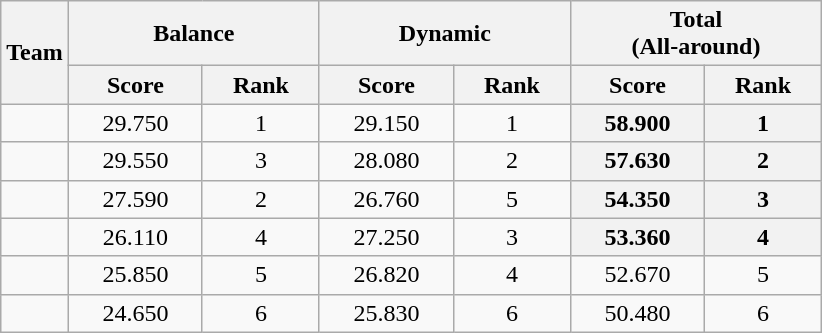<table class="wikitable" style="text-align:center">
<tr>
<th rowspan=2>Team</th>
<th style="width:10em" colspan=2>Balance</th>
<th style="width:10em" colspan=2>Dynamic</th>
<th style="width:10em" colspan=2>Total<br>(All-around)</th>
</tr>
<tr>
<th>Score</th>
<th>Rank</th>
<th>Score</th>
<th>Rank</th>
<th>Score</th>
<th>Rank</th>
</tr>
<tr>
<td align="left"></td>
<td>29.750</td>
<td>1</td>
<td>29.150</td>
<td>1</td>
<th>58.900</th>
<th>1</th>
</tr>
<tr>
<td align="left"></td>
<td>29.550</td>
<td>3</td>
<td>28.080</td>
<td>2</td>
<th>57.630</th>
<th>2</th>
</tr>
<tr>
<td align="left"></td>
<td>27.590</td>
<td>2</td>
<td>26.760</td>
<td>5</td>
<th>54.350</th>
<th>3</th>
</tr>
<tr>
<td align="left"></td>
<td>26.110</td>
<td>4</td>
<td>27.250</td>
<td>3</td>
<th>53.360</th>
<th>4</th>
</tr>
<tr>
<td align="left"></td>
<td>25.850</td>
<td>5</td>
<td>26.820</td>
<td>4</td>
<td>52.670</td>
<td>5</td>
</tr>
<tr>
<td align="left"></td>
<td>24.650</td>
<td>6</td>
<td>25.830</td>
<td>6</td>
<td>50.480</td>
<td>6</td>
</tr>
</table>
